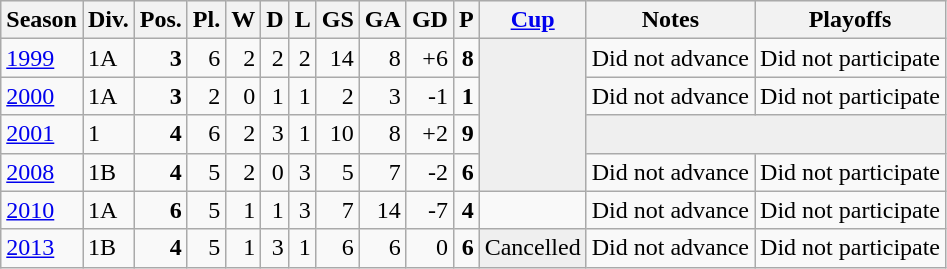<table class="wikitable">
<tr style="background:#efefef;">
<th>Season</th>
<th>Div.</th>
<th>Pos.</th>
<th>Pl.</th>
<th>W</th>
<th>D</th>
<th>L</th>
<th>GS</th>
<th>GA</th>
<th>GD</th>
<th>P</th>
<th><a href='#'>Cup</a></th>
<th>Notes</th>
<th>Playoffs</th>
</tr>
<tr>
<td><a href='#'>1999</a></td>
<td>1A</td>
<td align=right><strong>3</strong></td>
<td align=right>6</td>
<td align=right>2</td>
<td align=right>2</td>
<td align=right>2</td>
<td align=right>14</td>
<td align=right>8</td>
<td align=right>+6</td>
<td align=right><strong>8</strong></td>
<td rowspan="4" bgcolor=#EFEFEF></td>
<td>Did not advance</td>
<td>Did not participate</td>
</tr>
<tr>
<td><a href='#'>2000</a></td>
<td>1A</td>
<td align=right><strong>3</strong></td>
<td align=right>2</td>
<td align=right>0</td>
<td align=right>1</td>
<td align=right>1</td>
<td align=right>2</td>
<td align=right>3</td>
<td align=right>-1</td>
<td align=right><strong>1</strong></td>
<td>Did not advance</td>
<td>Did not participate</td>
</tr>
<tr>
<td><a href='#'>2001</a></td>
<td>1</td>
<td align=right><strong>4</strong></td>
<td align=right>6</td>
<td align=right>2</td>
<td align=right>3</td>
<td align=right>1</td>
<td align=right>10</td>
<td align=right>8</td>
<td align=right>+2</td>
<td align=right><strong>9</strong></td>
<td colspan="2" bgcolor=#EFEFEF></td>
</tr>
<tr>
<td><a href='#'>2008</a></td>
<td>1B</td>
<td align=right><strong>4</strong></td>
<td align=right>5</td>
<td align=right>2</td>
<td align=right>0</td>
<td align=right>3</td>
<td align=right>5</td>
<td align=right>7</td>
<td align=right>-2</td>
<td align=right><strong>6</strong></td>
<td>Did not advance</td>
<td>Did not participate</td>
</tr>
<tr>
<td><a href='#'>2010</a></td>
<td>1A</td>
<td align=right><strong>6</strong></td>
<td align=right>5</td>
<td align=right>1</td>
<td align=right>1</td>
<td align=right>3</td>
<td align=right>7</td>
<td align=right>14</td>
<td align=right>-7</td>
<td align=right><strong>4</strong></td>
<td></td>
<td>Did not advance</td>
<td>Did not participate</td>
</tr>
<tr>
<td><a href='#'>2013</a></td>
<td>1B</td>
<td align=right><strong>4</strong></td>
<td align=right>5</td>
<td align=right>1</td>
<td align=right>3</td>
<td align=right>1</td>
<td align=right>6</td>
<td align=right>6</td>
<td align=right>0</td>
<td align=right><strong>6</strong></td>
<td bgcolor=EFEFEF>Cancelled</td>
<td>Did not advance</td>
<td>Did not participate</td>
</tr>
</table>
